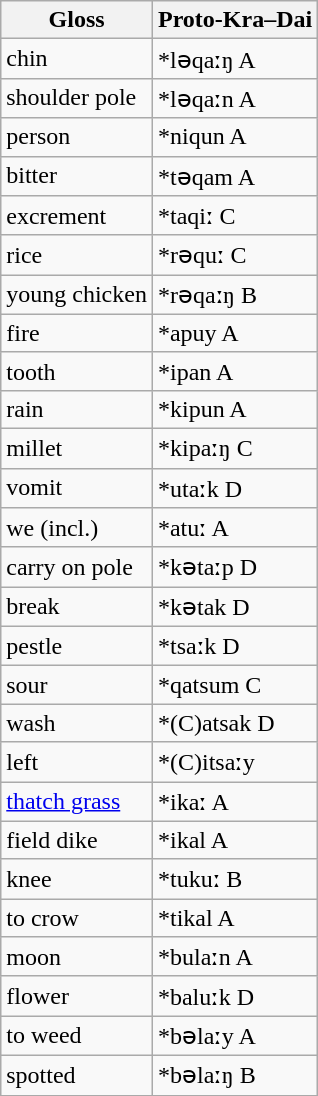<table class="wikitable sortable">
<tr>
<th>Gloss</th>
<th>Proto-Kra–Dai</th>
</tr>
<tr>
<td>chin</td>
<td>*ləqaːŋ A</td>
</tr>
<tr>
<td>shoulder pole</td>
<td>*ləqaːn A</td>
</tr>
<tr>
<td>person</td>
<td>*niqun A</td>
</tr>
<tr>
<td>bitter</td>
<td>*təqam A</td>
</tr>
<tr>
<td>excrement</td>
<td>*taqiː C</td>
</tr>
<tr>
<td>rice</td>
<td>*rəquː C</td>
</tr>
<tr>
<td>young chicken</td>
<td>*rəqaːŋ B</td>
</tr>
<tr>
<td>fire</td>
<td>*apuy A</td>
</tr>
<tr>
<td>tooth</td>
<td>*ipan A</td>
</tr>
<tr>
<td>rain</td>
<td>*kipun A</td>
</tr>
<tr>
<td>millet</td>
<td>*kipaːŋ C</td>
</tr>
<tr>
<td>vomit</td>
<td>*utaːk D</td>
</tr>
<tr>
<td>we (incl.)</td>
<td>*atuː A</td>
</tr>
<tr>
<td>carry on pole</td>
<td>*kətaːp D</td>
</tr>
<tr>
<td>break</td>
<td>*kətak D</td>
</tr>
<tr>
<td>pestle</td>
<td>*tsaːk D</td>
</tr>
<tr>
<td>sour</td>
<td>*qatsum C</td>
</tr>
<tr>
<td>wash</td>
<td>*(C)atsak D</td>
</tr>
<tr>
<td>left</td>
<td>*(C)itsaːy</td>
</tr>
<tr>
<td><a href='#'>thatch grass</a></td>
<td>*ikaː A</td>
</tr>
<tr>
<td>field dike</td>
<td>*ikal A</td>
</tr>
<tr>
<td>knee</td>
<td>*tukuː B</td>
</tr>
<tr>
<td>to crow</td>
<td>*tikal A</td>
</tr>
<tr>
<td>moon</td>
<td>*bulaːn A</td>
</tr>
<tr>
<td>flower</td>
<td>*baluːk D</td>
</tr>
<tr>
<td>to weed</td>
<td>*bəlaːy A</td>
</tr>
<tr>
<td>spotted</td>
<td>*bəlaːŋ B</td>
</tr>
</table>
